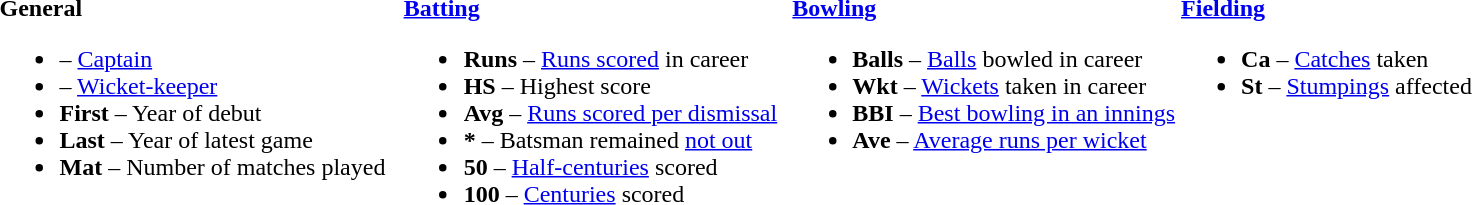<table>
<tr>
<td valign="top" style="width:26%"><br><strong>General</strong><ul><li> – <a href='#'>Captain</a></li><li> – <a href='#'>Wicket-keeper</a></li><li><strong>First</strong> – Year of debut</li><li><strong>Last</strong> – Year of latest game</li><li><strong>Mat</strong> – Number of matches played</li></ul></td>
<td valign="top" style="width:25%"><br><strong><a href='#'>Batting</a></strong><ul><li><strong>Runs</strong> – <a href='#'>Runs scored</a> in career</li><li><strong>HS</strong> – Highest score</li><li><strong>Avg</strong> – <a href='#'>Runs scored per dismissal</a></li><li><strong>*</strong> – Batsman remained <a href='#'>not out</a></li><li><strong>50</strong> – <a href='#'>Half-centuries</a> scored</li><li><strong>100</strong> – <a href='#'>Centuries</a> scored</li></ul></td>
<td valign="top" style="width:25%"><br><strong><a href='#'>Bowling</a></strong><ul><li><strong>Balls</strong> – <a href='#'>Balls</a> bowled in career</li><li><strong>Wkt</strong> – <a href='#'>Wickets</a> taken in career</li><li><strong>BBI</strong> – <a href='#'>Best bowling in an innings</a></li><li><strong>Ave</strong> – <a href='#'>Average runs per wicket</a></li></ul></td>
<td valign="top" style="width:24%"><br><strong><a href='#'>Fielding</a></strong><ul><li><strong>Ca</strong> – <a href='#'>Catches</a> taken</li><li><strong>St</strong> – <a href='#'>Stumpings</a> affected</li></ul></td>
</tr>
</table>
